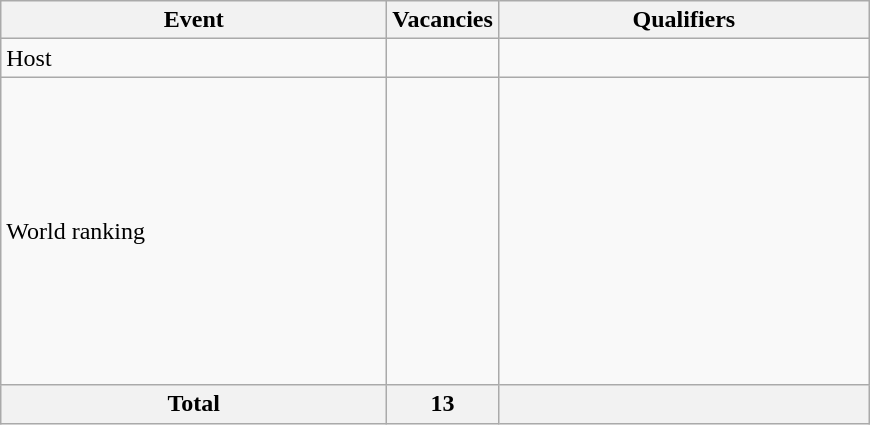<table class="wikitable" style="text-align:left; font-size:100%">
<tr>
<th width=250>Event</th>
<th width=50>Vacancies</th>
<th width=240>Qualifiers</th>
</tr>
<tr>
<td>Host</td>
<td></td>
<td></td>
</tr>
<tr>
<td>World ranking</td>
<td></td>
<td><br><br><br><br><br><br><br><br><br><br><br></td>
</tr>
<tr>
<th>Total</th>
<th>13</th>
<th></th>
</tr>
</table>
